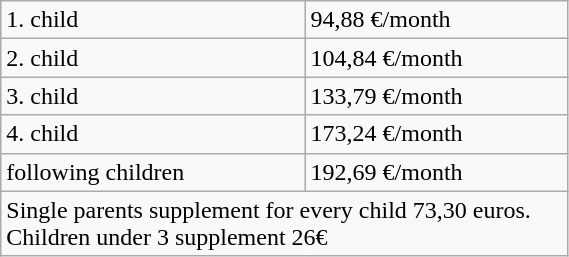<table class="wikitable" style="width:30%;margin-left:1em;">
<tr>
<td>1. child</td>
<td>94,88 €/month</td>
</tr>
<tr>
<td>2. child</td>
<td>104,84 €/month</td>
</tr>
<tr>
<td>3. child</td>
<td>133,79 €/month</td>
</tr>
<tr>
<td>4. child</td>
<td>173,24 €/month</td>
</tr>
<tr>
<td>following children</td>
<td>192,69 €/month</td>
</tr>
<tr>
<td colspan="2">Single parents supplement for every child 73,30 euros. Children under 3 supplement 26€</td>
</tr>
</table>
